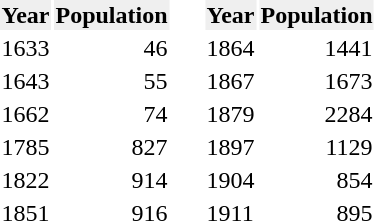<table border="0" cellspacing="0" cellpadding="10">
<tr>
<td valign="top"><br><table>
<tr>
<th style="background:#efefef;text-align:left;">Year</th>
<th style="background:#efefef;text-align:right;">Population</th>
</tr>
<tr>
<td>1633</td>
<td align="right">46</td>
</tr>
<tr>
<td>1643</td>
<td align="right">55</td>
</tr>
<tr>
<td>1662</td>
<td align="right">74</td>
</tr>
<tr>
<td>1785</td>
<td align="right">827</td>
</tr>
<tr>
<td>1822</td>
<td align="right">914</td>
</tr>
<tr>
<td>1851</td>
<td align="right">916</td>
</tr>
</table>
</td>
<td valign="top"><br><table>
<tr>
<th style="background:#efefef;text-align:left;">Year</th>
<th style="background:#efefef;text-align:right;">Population</th>
</tr>
<tr>
<td>1864</td>
<td align="right">1441</td>
</tr>
<tr>
<td>1867</td>
<td align="right">1673</td>
</tr>
<tr>
<td>1879</td>
<td align="right">2284</td>
</tr>
<tr>
<td>1897</td>
<td align="right">1129</td>
</tr>
<tr>
<td>1904</td>
<td align="right">854</td>
</tr>
<tr>
<td>1911</td>
<td align="right">895</td>
</tr>
<tr>
</tr>
</table>
</td>
</tr>
</table>
